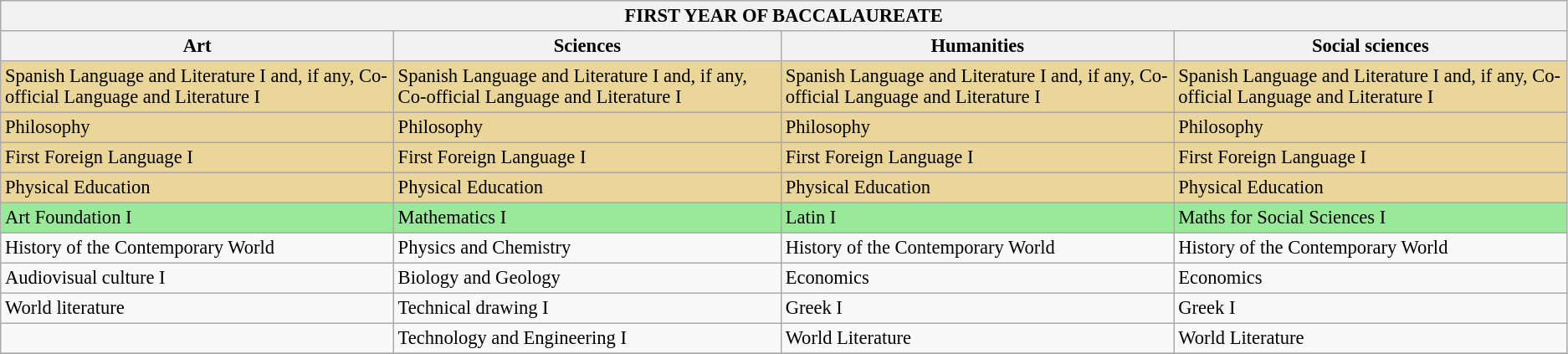<table class="wikitable" style="font-size: 94%;">
<tr>
<th colspan="6">FIRST YEAR OF BACCALAUREATE</th>
</tr>
<tr>
<th>Art</th>
<th>Sciences</th>
<th>Humanities</th>
<th>Social sciences</th>
</tr>
<tr>
<td style="background-color:#E9D698">Spanish Language and Literature I and, if any, Co-official Language and Literature I</td>
<td style="background-color:#E9D698">Spanish Language and Literature I and, if any, Co-official Language and Literature I</td>
<td style="background-color:#E9D698">Spanish Language and Literature I and, if any, Co-official Language and Literature I</td>
<td style="background-color:#E9D698">Spanish Language and Literature I and, if any, Co-official Language and Literature I</td>
</tr>
<tr>
<td style="background-color:#E9D698">Philosophy</td>
<td style="background-color:#E9D698">Philosophy</td>
<td style="background-color:#E9D698">Philosophy</td>
<td style="background-color:#E9D698">Philosophy</td>
</tr>
<tr>
<td style="background-color:#E9D698">First Foreign Language I</td>
<td style="background-color:#E9D698">First Foreign Language I</td>
<td style="background-color:#E9D698">First Foreign Language I</td>
<td style="background-color:#E9D698">First Foreign Language I</td>
</tr>
<tr>
<td style="background-color:#E9D698">Physical Education</td>
<td style="background-color:#E9D698">Physical Education</td>
<td style="background-color:#E9D698">Physical Education</td>
<td style="background-color:#E9D698">Physical Education</td>
</tr>
<tr>
<td style="background-color:#98E998">Art Foundation I</td>
<td style="background-color:#98E998">Mathematics I</td>
<td style="background-color:#98E998">Latin I</td>
<td style="background-color:#98E998">Maths for Social Sciences I</td>
</tr>
<tr>
<td>History of the Contemporary World</td>
<td>Physics and Chemistry</td>
<td>History of the Contemporary World</td>
<td>History of the Contemporary World</td>
</tr>
<tr>
<td>Audiovisual culture I</td>
<td>Biology and Geology</td>
<td>Economics</td>
<td>Economics</td>
</tr>
<tr>
<td>World literature</td>
<td>Technical drawing I</td>
<td>Greek I</td>
<td>Greek I</td>
</tr>
<tr>
<td></td>
<td>Technology and Engineering I</td>
<td>World Literature</td>
<td>World Literature</td>
</tr>
<tr>
</tr>
</table>
